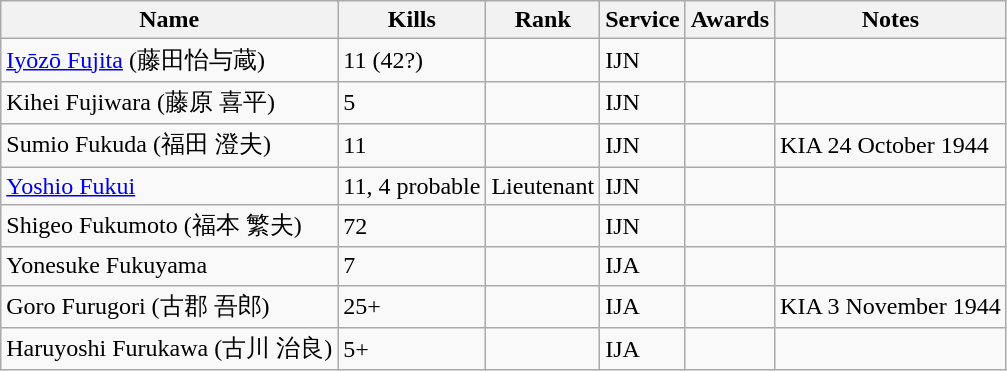<table class=wikitable>
<tr>
<th>Name</th>
<th>Kills</th>
<th>Rank</th>
<th>Service</th>
<th>Awards</th>
<th>Notes</th>
</tr>
<tr>
<td><a href='#'>Iyōzō Fujita</a> (藤田怡与蔵)</td>
<td>11 (42?)</td>
<td></td>
<td>IJN</td>
<td></td>
<td></td>
</tr>
<tr>
<td>Kihei	Fujiwara (藤原 喜平)</td>
<td>5</td>
<td></td>
<td>IJN</td>
<td></td>
<td></td>
</tr>
<tr>
<td>Sumio	Fukuda (福田 澄夫)</td>
<td>11</td>
<td></td>
<td>IJN</td>
<td></td>
<td>KIA 24 October 1944</td>
</tr>
<tr>
<td><a href='#'>Yoshio Fukui</a></td>
<td>11, 4 probable</td>
<td>Lieutenant</td>
<td>IJN</td>
<td></td>
<td></td>
</tr>
<tr>
<td>Shigeo Fukumoto (福本 繁夫)</td>
<td>72</td>
<td></td>
<td>IJN</td>
<td></td>
<td></td>
</tr>
<tr>
<td>Yonesuke Fukuyama</td>
<td>7</td>
<td></td>
<td>IJA</td>
<td></td>
<td></td>
</tr>
<tr>
<td>Goro Furugori (古郡 吾郎)</td>
<td>25+</td>
<td></td>
<td>IJA</td>
<td></td>
<td>KIA 3 November 1944</td>
</tr>
<tr>
<td>Haruyoshi Furukawa (古川 治良)</td>
<td>5+</td>
<td></td>
<td>IJA</td>
<td></td>
<td></td>
</tr>
</table>
